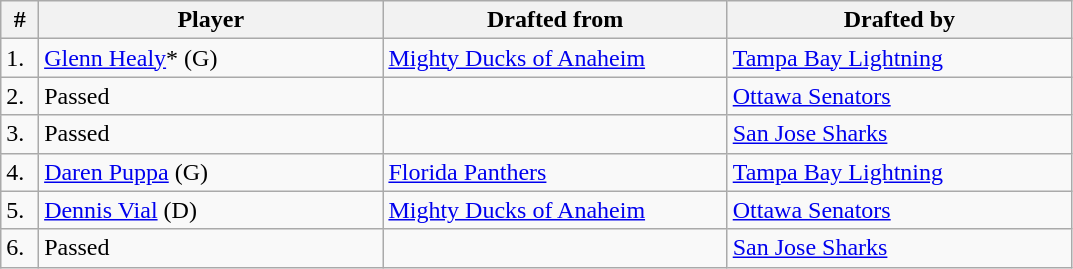<table class="wikitable">
<tr>
<th bgcolor="#DDDDFF" width="2.75%">#</th>
<th bgcolor="#DDDDFF" width="25.0%">Player</th>
<th bgcolor="#DDDDFF" width="25.0%">Drafted from</th>
<th bgcolor="#DDDDFF" width="25.0%">Drafted by</th>
</tr>
<tr>
<td>1.</td>
<td><a href='#'>Glenn Healy</a>* (G)</td>
<td><a href='#'>Mighty Ducks of Anaheim</a></td>
<td><a href='#'>Tampa Bay Lightning</a></td>
</tr>
<tr>
<td>2.</td>
<td>Passed</td>
<td></td>
<td><a href='#'>Ottawa Senators</a></td>
</tr>
<tr>
<td>3.</td>
<td>Passed</td>
<td></td>
<td><a href='#'>San Jose Sharks</a></td>
</tr>
<tr>
<td>4.</td>
<td><a href='#'>Daren Puppa</a> (G)</td>
<td><a href='#'>Florida Panthers</a></td>
<td><a href='#'>Tampa Bay Lightning</a></td>
</tr>
<tr>
<td>5.</td>
<td><a href='#'>Dennis Vial</a> (D)</td>
<td><a href='#'>Mighty Ducks of Anaheim</a></td>
<td><a href='#'>Ottawa Senators</a></td>
</tr>
<tr>
<td>6.</td>
<td>Passed</td>
<td></td>
<td><a href='#'>San Jose Sharks</a></td>
</tr>
</table>
